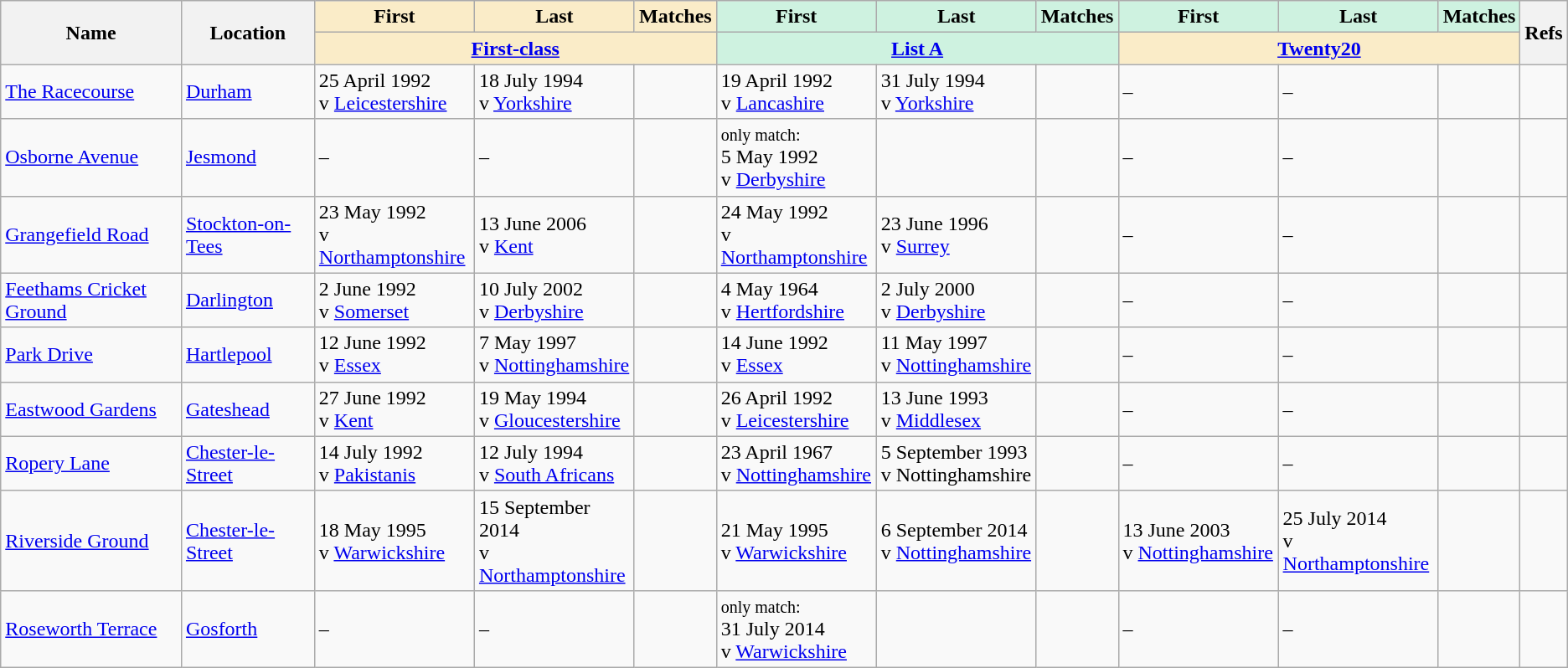<table class="wikitable sortable">
<tr>
<th rowspan="2">Name</th>
<th rowspan="2">Location</th>
<th width="120" class="unsortable" style="background:#faecc8">First</th>
<th width="120" class="unsortable" style="background:#faecc8">Last</th>
<th style="background:#faecc8">Matches</th>
<th width="120" class="unsortable" style="background:#cef2e0">First</th>
<th width="120" class="unsortable" style="background:#cef2e0">Last</th>
<th style="background:#cef2e0">Matches</th>
<th width="120" class="unsortable" style="background:#cef2e0">First</th>
<th width="120" class="unsortable" style="background:#cef2e0">Last</th>
<th style="background:#cef2e0">Matches</th>
<th rowspan="2" class="unsortable">Refs</th>
</tr>
<tr class="unsortable">
<th colspan="3" style="background:#faecc8"><a href='#'>First-class</a></th>
<th colspan="3" style="background:#cef2e0"><a href='#'>List A</a></th>
<th colspan="3" style="background:#faecc8"><a href='#'>Twenty20</a></th>
</tr>
<tr>
<td><a href='#'>The Racecourse</a><br></td>
<td><a href='#'>Durham</a></td>
<td>25 April 1992<br>v <a href='#'>Leicestershire</a></td>
<td>18 July 1994<br>v <a href='#'>Yorkshire</a></td>
<td></td>
<td>19 April 1992<br>v <a href='#'>Lancashire</a></td>
<td>31 July 1994<br>v <a href='#'>Yorkshire</a></td>
<td></td>
<td>–</td>
<td>–</td>
<td></td>
<td></td>
</tr>
<tr>
<td><a href='#'>Osborne Avenue</a><br></td>
<td><a href='#'>Jesmond</a></td>
<td>–</td>
<td>–</td>
<td></td>
<td><small>only match:</small><br>5 May 1992<br>v <a href='#'>Derbyshire</a></td>
<td> </td>
<td></td>
<td>–</td>
<td>–</td>
<td></td>
<td></td>
</tr>
<tr>
<td><a href='#'>Grangefield Road</a><br></td>
<td><a href='#'>Stockton-on-Tees</a></td>
<td>23 May 1992<br>v <a href='#'>Northamptonshire</a></td>
<td>13 June 2006<br>v <a href='#'>Kent</a></td>
<td></td>
<td>24 May 1992<br>v <a href='#'>Northamptonshire</a></td>
<td>23 June 1996<br>v <a href='#'>Surrey</a></td>
<td></td>
<td>–</td>
<td>–</td>
<td></td>
<td></td>
</tr>
<tr>
<td><a href='#'>Feethams Cricket Ground</a></td>
<td><a href='#'>Darlington</a></td>
<td>2 June 1992<br>v <a href='#'>Somerset</a></td>
<td>10 July 2002<br>v <a href='#'>Derbyshire</a></td>
<td></td>
<td>4 May 1964<br>v <a href='#'>Hertfordshire</a></td>
<td>2 July 2000<br>v <a href='#'>Derbyshire</a></td>
<td></td>
<td>–</td>
<td>–</td>
<td></td>
<td></td>
</tr>
<tr>
<td><a href='#'>Park Drive</a></td>
<td><a href='#'>Hartlepool</a></td>
<td>12 June 1992<br>v <a href='#'>Essex</a></td>
<td>7 May 1997<br>v <a href='#'>Nottinghamshire</a></td>
<td></td>
<td>14 June 1992<br>v <a href='#'>Essex</a></td>
<td>11 May 1997<br>v <a href='#'>Nottinghamshire</a></td>
<td></td>
<td>–</td>
<td>–</td>
<td></td>
<td></td>
</tr>
<tr>
<td><a href='#'>Eastwood Gardens</a></td>
<td><a href='#'>Gateshead</a></td>
<td>27 June 1992<br>v <a href='#'>Kent</a></td>
<td>19 May 1994<br>v <a href='#'>Gloucestershire</a></td>
<td></td>
<td>26 April 1992<br>v <a href='#'>Leicestershire</a></td>
<td>13 June 1993<br>v <a href='#'>Middlesex</a></td>
<td></td>
<td>–</td>
<td>–</td>
<td></td>
<td></td>
</tr>
<tr>
<td><a href='#'>Ropery Lane</a><br></td>
<td><a href='#'>Chester-le-Street</a></td>
<td>14 July 1992<br>v <a href='#'>Pakistanis</a></td>
<td>12 July 1994<br>v <a href='#'>South Africans</a></td>
<td></td>
<td>23 April 1967<br>v <a href='#'>Nottinghamshire</a></td>
<td>5 September 1993<br>v Nottinghamshire</td>
<td></td>
<td>–</td>
<td>–</td>
<td></td>
<td></td>
</tr>
<tr>
<td><a href='#'>Riverside Ground</a><br></td>
<td><a href='#'>Chester-le-Street</a></td>
<td>18 May 1995<br>v <a href='#'>Warwickshire</a></td>
<td>15 September 2014<br>v <a href='#'>Northamptonshire</a></td>
<td></td>
<td>21 May 1995<br>v <a href='#'>Warwickshire</a></td>
<td>6 September 2014<br>v <a href='#'>Nottinghamshire</a></td>
<td></td>
<td>13 June 2003<br>v <a href='#'>Nottinghamshire</a></td>
<td>25 July 2014<br>v <a href='#'>Northamptonshire</a></td>
<td></td>
<td></td>
</tr>
<tr>
<td><a href='#'>Roseworth Terrace</a></td>
<td><a href='#'>Gosforth</a></td>
<td>–</td>
<td>–</td>
<td></td>
<td><small>only match:</small><br>31 July 2014<br>v <a href='#'>Warwickshire</a></td>
<td> </td>
<td></td>
<td>–</td>
<td>–</td>
<td></td>
<td></td>
</tr>
</table>
